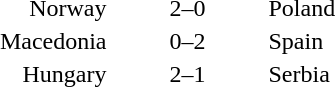<table style="text-align:center">
<tr>
<th width=200></th>
<th width=100></th>
<th width=200></th>
</tr>
<tr>
<td align=right>Norway</td>
<td>2–0</td>
<td align=left>Poland</td>
</tr>
<tr>
<td align=right>Macedonia</td>
<td>0–2</td>
<td align=left>Spain</td>
</tr>
<tr>
<td align=right>Hungary</td>
<td>2–1</td>
<td align=left>Serbia</td>
</tr>
</table>
